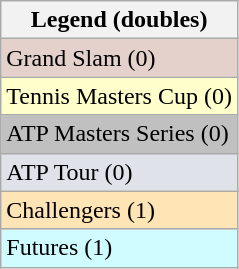<table class="wikitable sortable mw-collapsible mw-collapsed">
<tr>
<th>Legend (doubles)</th>
</tr>
<tr bgcolor="#e5d1cb">
<td>Grand Slam (0)</td>
</tr>
<tr bgcolor="ffffcc">
<td>Tennis Masters Cup (0)</td>
</tr>
<tr bgcolor="silver">
<td>ATP Masters Series (0)</td>
</tr>
<tr bgcolor="#dfe2e9">
<td>ATP Tour (0)</td>
</tr>
<tr bgcolor="moccasin">
<td>Challengers (1)</td>
</tr>
<tr bgcolor="CFFCFF">
<td>Futures (1)</td>
</tr>
</table>
